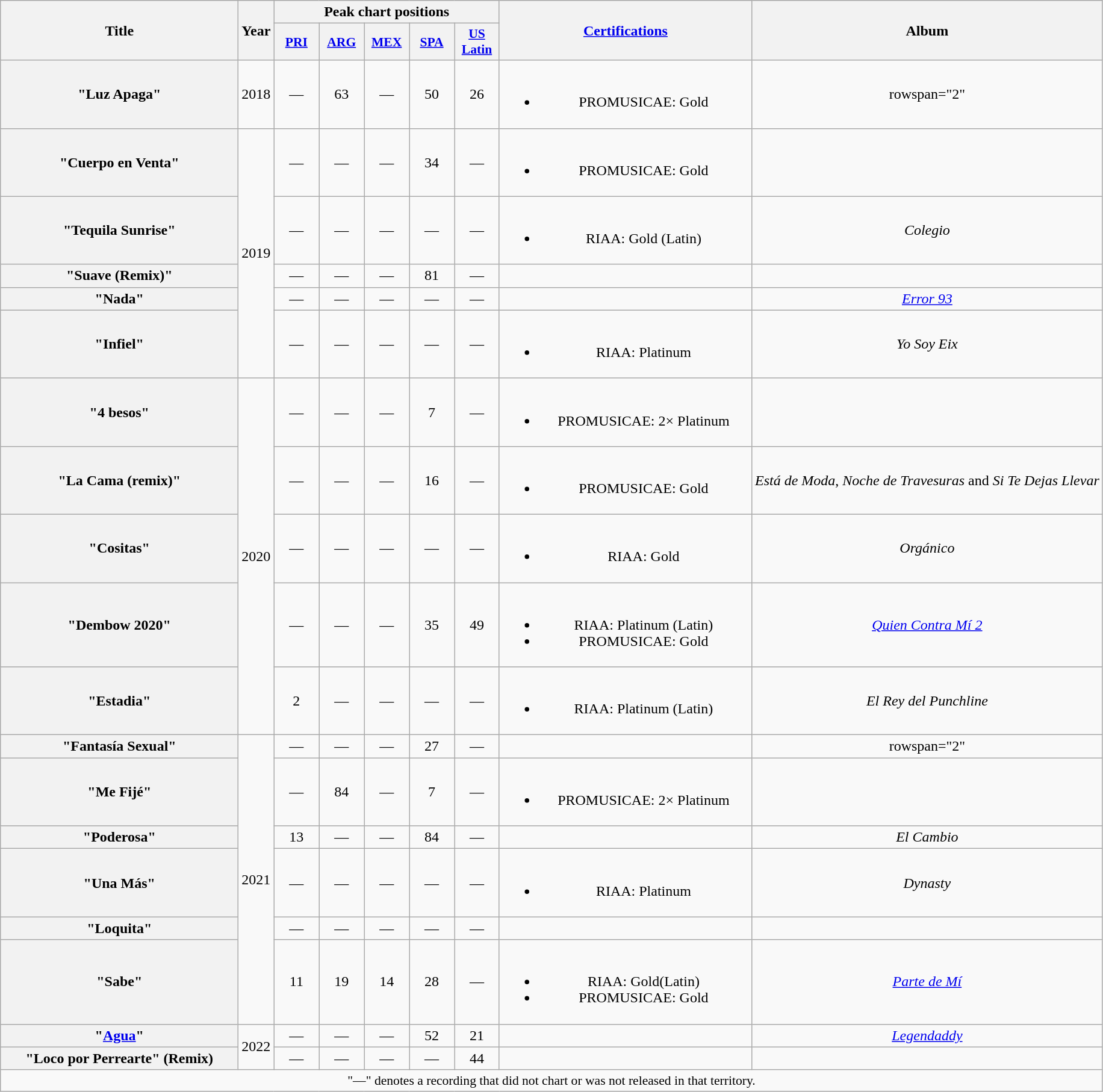<table class="wikitable plainrowheaders" style="text-align:center;">
<tr>
<th scope="col" rowspan="2" style="width:16em;">Title</th>
<th scope="col" rowspan="2">Year</th>
<th scope="col" colspan="5">Peak chart positions</th>
<th scope="col" rowspan="2" style="width:17em;"><a href='#'>Certifications</a></th>
<th scope="col" rowspan="2">Album</th>
</tr>
<tr>
<th scope="col" style="width:3em;font-size:90%;"><a href='#'>PRI</a><br></th>
<th scope="col" style="width:3em;font-size:90%;"><a href='#'>ARG</a><br></th>
<th scope="col" style="width:3em;font-size:90%;"><a href='#'>MEX</a><br></th>
<th scope="col" style="width:3em;font-size:90%;"><a href='#'>SPA</a><br></th>
<th scope="col" style="width:3em;font-size:90%;"><a href='#'>US<br>Latin</a><br></th>
</tr>
<tr>
<th scope="row">"Luz Apaga"<br></th>
<td>2018</td>
<td>—</td>
<td>63</td>
<td>—</td>
<td>50</td>
<td>26</td>
<td><br><ul><li>PROMUSICAE: Gold</li></ul></td>
<td>rowspan="2" </td>
</tr>
<tr>
<th scope="row">"Cuerpo en Venta"<br></th>
<td rowspan="5">2019</td>
<td>—</td>
<td>—</td>
<td>—</td>
<td>34</td>
<td>—</td>
<td><br><ul><li>PROMUSICAE: Gold</li></ul></td>
</tr>
<tr>
<th scope="row">"Tequila Sunrise"<br></th>
<td>—</td>
<td>—</td>
<td>—</td>
<td>—</td>
<td>—</td>
<td><br><ul><li>RIAA: Gold <span>(Latin)</span></li></ul></td>
<td><em>Colegio</em></td>
</tr>
<tr>
<th scope="row">"Suave (Remix)"<br></th>
<td>—</td>
<td>—</td>
<td>—</td>
<td>81</td>
<td>—</td>
<td></td>
<td></td>
</tr>
<tr>
<th scope="row">"Nada"<br></th>
<td>—</td>
<td>—</td>
<td>—</td>
<td>—</td>
<td>—</td>
<td></td>
<td><em><a href='#'>Error 93</a></em></td>
</tr>
<tr>
<th scope="row">"Infiel"<br></th>
<td>—</td>
<td>—</td>
<td>—</td>
<td>—</td>
<td>—</td>
<td><br><ul><li>RIAA: Platinum </li></ul></td>
<td><em>Yo Soy Eix</em></td>
</tr>
<tr>
<th scope="row">"4 besos"<br></th>
<td rowspan="5">2020</td>
<td>—</td>
<td>—</td>
<td>—</td>
<td>7</td>
<td>—</td>
<td><br><ul><li>PROMUSICAE: 2× Platinum</li></ul></td>
<td></td>
</tr>
<tr>
<th scope="row">"La Cama (remix)"<br></th>
<td>—</td>
<td>—</td>
<td>—</td>
<td>16</td>
<td>—</td>
<td><br><ul><li>PROMUSICAE: Gold</li></ul></td>
<td><em>Está de Moda</em>, <em>Noche de Travesuras</em> and <em>Si Te Dejas Llevar</em></td>
</tr>
<tr>
<th scope="row">"Cositas"<br></th>
<td>—</td>
<td>—</td>
<td>—</td>
<td>—</td>
<td>—</td>
<td><br><ul><li>RIAA: Gold </li></ul></td>
<td><em>Orgánico</em></td>
</tr>
<tr>
<th scope="row">"Dembow 2020"<br></th>
<td>—</td>
<td>—</td>
<td>—</td>
<td>35</td>
<td>49</td>
<td><br><ul><li>RIAA: Platinum <span>(Latin)</span></li><li>PROMUSICAE: Gold</li></ul></td>
<td><em><a href='#'>Quien Contra Mí 2</a></em></td>
</tr>
<tr>
<th scope="row">"Estadia"<br></th>
<td>2</td>
<td>—</td>
<td>—</td>
<td>—</td>
<td>—</td>
<td><br><ul><li>RIAA: Platinum <span>(Latin)</span></li></ul></td>
<td><em>El Rey del Punchline</em></td>
</tr>
<tr>
<th scope="row">"Fantasía Sexual"<br></th>
<td rowspan="6">2021</td>
<td>—</td>
<td>—</td>
<td>—</td>
<td>27</td>
<td>—</td>
<td></td>
<td>rowspan="2" </td>
</tr>
<tr>
<th scope="row">"Me Fijé"<br></th>
<td>—</td>
<td>84</td>
<td>—</td>
<td>7</td>
<td>—</td>
<td><br><ul><li>PROMUSICAE: 2× Platinum</li></ul></td>
</tr>
<tr>
<th scope="row">"Poderosa"<br></th>
<td>13</td>
<td>—</td>
<td>—</td>
<td>84</td>
<td>—</td>
<td></td>
<td><em>El Cambio</em></td>
</tr>
<tr>
<th scope="row">"Una Más"<br></th>
<td>—</td>
<td>—</td>
<td>—</td>
<td>—</td>
<td>—</td>
<td><br><ul><li>RIAA: Platinum </li></ul></td>
<td><em>Dynasty</em></td>
</tr>
<tr>
<th scope="row">"Loquita"<br></th>
<td>—</td>
<td>—</td>
<td>—</td>
<td>—</td>
<td>—</td>
<td></td>
<td></td>
</tr>
<tr>
<th scope="row">"Sabe"<br></th>
<td>11</td>
<td>19</td>
<td>14</td>
<td>28</td>
<td>—</td>
<td><br><ul><li>RIAA: Gold<span>(Latin)</span></li><li>PROMUSICAE: Gold</li></ul></td>
<td><em><a href='#'>Parte de Mí</a></em></td>
</tr>
<tr>
<th scope="row">"<a href='#'>Agua</a>"<br></th>
<td rowspan="2">2022</td>
<td>—</td>
<td>—</td>
<td>—</td>
<td>52</td>
<td>21</td>
<td></td>
<td><em><a href='#'>Legendaddy</a></em></td>
</tr>
<tr>
<th scope="row">"Loco por Perrearte" (Remix)<br></th>
<td>—</td>
<td>—</td>
<td>—</td>
<td>—</td>
<td>44</td>
<td></td>
<td></td>
</tr>
<tr>
<td colspan="14" style="font-size:90%">"—" denotes a recording that did not chart or was not released in that territory.</td>
</tr>
</table>
